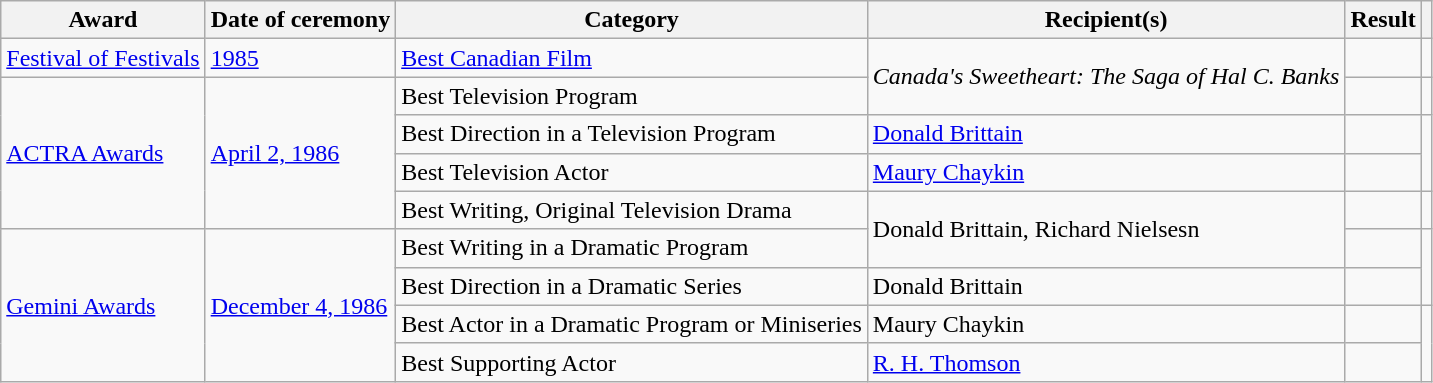<table class="wikitable plainrowheaders sortable">
<tr>
<th scope="col">Award</th>
<th scope="col">Date of ceremony</th>
<th scope="col">Category</th>
<th scope="col">Recipient(s)</th>
<th scope="col">Result</th>
<th scope="col" class="unsortable"></th>
</tr>
<tr>
<td><a href='#'>Festival of Festivals</a></td>
<td><a href='#'>1985</a></td>
<td><a href='#'>Best Canadian Film</a></td>
<td rowspan=2><em>Canada's Sweetheart: The Saga of Hal C. Banks</em></td>
<td></td>
<td></td>
</tr>
<tr>
<td rowspan=4><a href='#'>ACTRA Awards</a></td>
<td rowspan=4><a href='#'>April 2, 1986</a></td>
<td>Best Television Program</td>
<td></td>
<td></td>
</tr>
<tr>
<td>Best Direction in a Television Program</td>
<td><a href='#'>Donald Brittain</a></td>
<td></td>
<td rowspan=2></td>
</tr>
<tr>
<td>Best Television Actor</td>
<td><a href='#'>Maury Chaykin</a></td>
<td></td>
</tr>
<tr>
<td>Best Writing, Original Television Drama</td>
<td rowspan=2>Donald Brittain, Richard Nielsesn</td>
<td></td>
<td></td>
</tr>
<tr>
<td rowspan=4><a href='#'>Gemini Awards</a></td>
<td rowspan=4><a href='#'>December 4, 1986</a></td>
<td>Best Writing in a Dramatic Program</td>
<td></td>
<td rowspan=2></td>
</tr>
<tr>
<td>Best Direction in a Dramatic Series</td>
<td>Donald Brittain</td>
<td></td>
</tr>
<tr>
<td>Best Actor in a Dramatic Program or Miniseries</td>
<td>Maury Chaykin</td>
<td></td>
<td rowspan=2></td>
</tr>
<tr>
<td>Best Supporting Actor</td>
<td><a href='#'>R. H. Thomson</a></td>
<td></td>
</tr>
</table>
